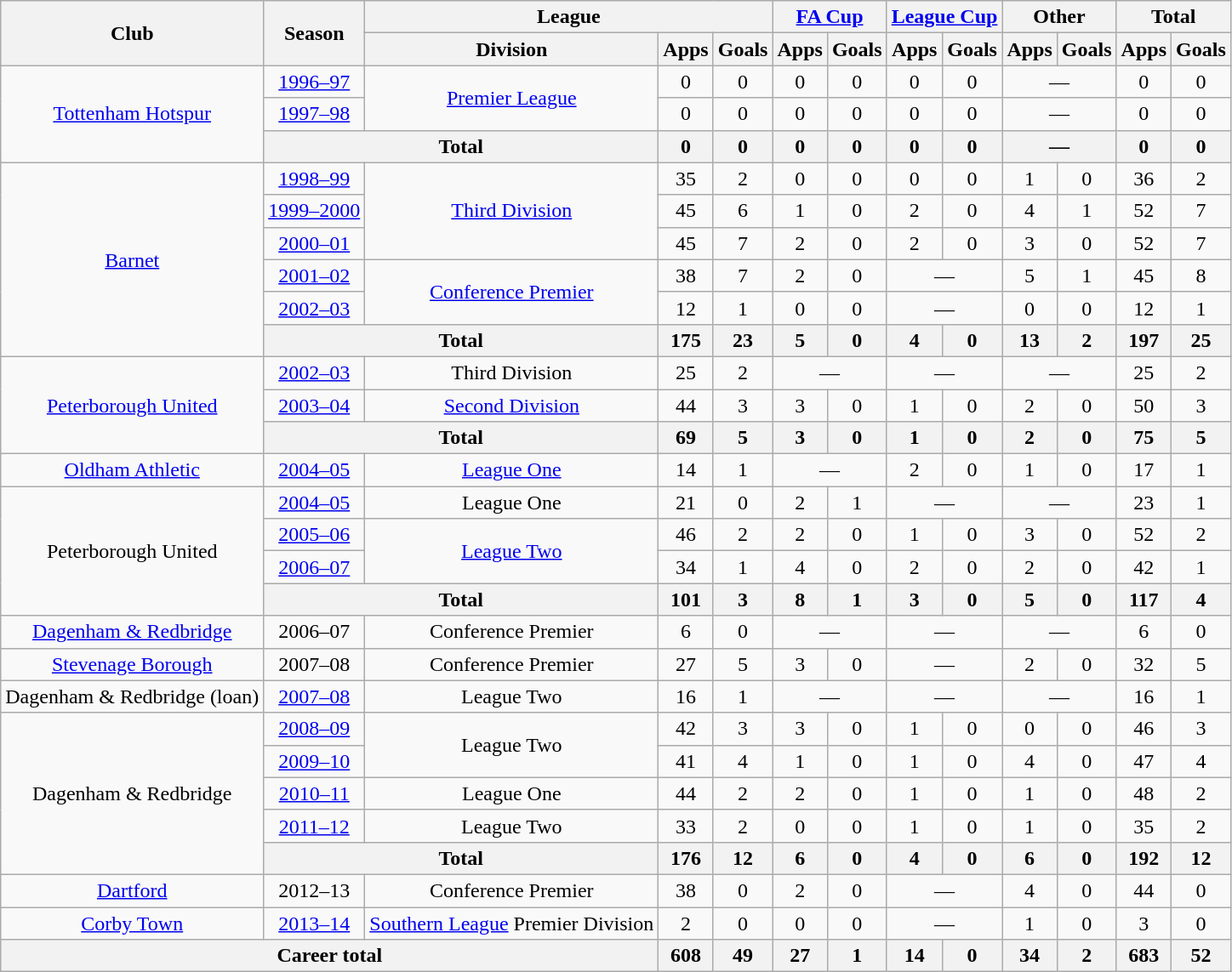<table class="wikitable" style="text-align:center">
<tr>
<th rowspan="2">Club</th>
<th rowspan="2">Season</th>
<th colspan="3">League</th>
<th colspan="2"><a href='#'>FA Cup</a></th>
<th colspan="2"><a href='#'>League Cup</a></th>
<th colspan="2">Other</th>
<th colspan="2">Total</th>
</tr>
<tr>
<th>Division</th>
<th>Apps</th>
<th>Goals</th>
<th>Apps</th>
<th>Goals</th>
<th>Apps</th>
<th>Goals</th>
<th>Apps</th>
<th>Goals</th>
<th>Apps</th>
<th>Goals</th>
</tr>
<tr>
<td rowspan="3"><a href='#'>Tottenham Hotspur</a></td>
<td><a href='#'>1996–97</a></td>
<td rowspan="2"><a href='#'>Premier League</a></td>
<td>0</td>
<td>0</td>
<td>0</td>
<td>0</td>
<td>0</td>
<td>0</td>
<td colspan="2">—</td>
<td>0</td>
<td>0</td>
</tr>
<tr>
<td><a href='#'>1997–98</a></td>
<td>0</td>
<td>0</td>
<td>0</td>
<td>0</td>
<td>0</td>
<td>0</td>
<td colspan="2">—</td>
<td>0</td>
<td>0</td>
</tr>
<tr>
<th colspan="2">Total</th>
<th>0</th>
<th>0</th>
<th>0</th>
<th>0</th>
<th>0</th>
<th>0</th>
<th colspan="2">—</th>
<th>0</th>
<th>0</th>
</tr>
<tr>
<td rowspan="6"><a href='#'>Barnet</a></td>
<td><a href='#'>1998–99</a></td>
<td rowspan="3"><a href='#'>Third Division</a></td>
<td>35</td>
<td>2</td>
<td>0</td>
<td>0</td>
<td>0</td>
<td>0</td>
<td>1</td>
<td>0</td>
<td>36</td>
<td>2</td>
</tr>
<tr>
<td><a href='#'>1999–2000</a></td>
<td>45</td>
<td>6</td>
<td>1</td>
<td>0</td>
<td>2</td>
<td>0</td>
<td>4</td>
<td>1</td>
<td>52</td>
<td>7</td>
</tr>
<tr>
<td><a href='#'>2000–01</a></td>
<td>45</td>
<td>7</td>
<td>2</td>
<td>0</td>
<td>2</td>
<td>0</td>
<td>3</td>
<td>0</td>
<td>52</td>
<td>7</td>
</tr>
<tr>
<td><a href='#'>2001–02</a></td>
<td rowspan="2"><a href='#'>Conference Premier</a></td>
<td>38</td>
<td>7</td>
<td>2</td>
<td>0</td>
<td colspan="2">—</td>
<td>5</td>
<td>1</td>
<td>45</td>
<td>8</td>
</tr>
<tr>
<td><a href='#'>2002–03</a></td>
<td>12</td>
<td>1</td>
<td>0</td>
<td>0</td>
<td colspan="2">—</td>
<td>0</td>
<td>0</td>
<td>12</td>
<td>1</td>
</tr>
<tr>
<th colspan="2">Total</th>
<th>175</th>
<th>23</th>
<th>5</th>
<th>0</th>
<th>4</th>
<th>0</th>
<th>13</th>
<th>2</th>
<th>197</th>
<th>25</th>
</tr>
<tr>
<td rowspan="3"><a href='#'>Peterborough United</a></td>
<td><a href='#'>2002–03</a></td>
<td>Third Division</td>
<td>25</td>
<td>2</td>
<td colspan="2">—</td>
<td colspan="2">—</td>
<td colspan="2">—</td>
<td>25</td>
<td>2</td>
</tr>
<tr>
<td><a href='#'>2003–04</a></td>
<td><a href='#'>Second Division</a></td>
<td>44</td>
<td>3</td>
<td>3</td>
<td>0</td>
<td>1</td>
<td>0</td>
<td>2</td>
<td>0</td>
<td>50</td>
<td>3</td>
</tr>
<tr>
<th colspan="2">Total</th>
<th>69</th>
<th>5</th>
<th>3</th>
<th>0</th>
<th>1</th>
<th>0</th>
<th>2</th>
<th>0</th>
<th>75</th>
<th>5</th>
</tr>
<tr>
<td><a href='#'>Oldham Athletic</a></td>
<td><a href='#'>2004–05</a></td>
<td><a href='#'>League One</a></td>
<td>14</td>
<td>1</td>
<td colspan="2">—</td>
<td>2</td>
<td>0</td>
<td>1</td>
<td>0</td>
<td>17</td>
<td>1</td>
</tr>
<tr>
<td rowspan="4">Peterborough United</td>
<td><a href='#'>2004–05</a></td>
<td>League One</td>
<td>21</td>
<td>0</td>
<td>2</td>
<td>1</td>
<td colspan="2">—</td>
<td colspan="2">—</td>
<td>23</td>
<td>1</td>
</tr>
<tr>
<td><a href='#'>2005–06</a></td>
<td rowspan="2"><a href='#'>League Two</a></td>
<td>46</td>
<td>2</td>
<td>2</td>
<td>0</td>
<td>1</td>
<td>0</td>
<td>3</td>
<td>0</td>
<td>52</td>
<td>2</td>
</tr>
<tr>
<td><a href='#'>2006–07</a></td>
<td>34</td>
<td>1</td>
<td>4</td>
<td>0</td>
<td>2</td>
<td>0</td>
<td>2</td>
<td>0</td>
<td>42</td>
<td>1</td>
</tr>
<tr>
<th colspan="2">Total</th>
<th>101</th>
<th>3</th>
<th>8</th>
<th>1</th>
<th>3</th>
<th>0</th>
<th>5</th>
<th>0</th>
<th>117</th>
<th>4</th>
</tr>
<tr>
<td><a href='#'>Dagenham & Redbridge</a></td>
<td>2006–07</td>
<td>Conference Premier</td>
<td>6</td>
<td>0</td>
<td colspan="2">—</td>
<td colspan="2">—</td>
<td colspan="2">—</td>
<td>6</td>
<td>0</td>
</tr>
<tr>
<td><a href='#'>Stevenage Borough</a></td>
<td>2007–08</td>
<td>Conference Premier</td>
<td>27</td>
<td>5</td>
<td>3</td>
<td>0</td>
<td colspan="2">—</td>
<td>2</td>
<td>0</td>
<td>32</td>
<td>5</td>
</tr>
<tr>
<td>Dagenham & Redbridge (loan)</td>
<td><a href='#'>2007–08</a></td>
<td>League Two</td>
<td>16</td>
<td>1</td>
<td colspan="2">—</td>
<td colspan="2">—</td>
<td colspan="2">—</td>
<td>16</td>
<td>1</td>
</tr>
<tr>
<td rowspan="5">Dagenham & Redbridge</td>
<td><a href='#'>2008–09</a></td>
<td rowspan="2">League Two</td>
<td>42</td>
<td>3</td>
<td>3</td>
<td>0</td>
<td>1</td>
<td>0</td>
<td>0</td>
<td>0</td>
<td>46</td>
<td>3</td>
</tr>
<tr>
<td><a href='#'>2009–10</a></td>
<td>41</td>
<td>4</td>
<td>1</td>
<td>0</td>
<td>1</td>
<td>0</td>
<td>4</td>
<td>0</td>
<td>47</td>
<td>4</td>
</tr>
<tr>
<td><a href='#'>2010–11</a></td>
<td>League One</td>
<td>44</td>
<td>2</td>
<td>2</td>
<td>0</td>
<td>1</td>
<td>0</td>
<td>1</td>
<td>0</td>
<td>48</td>
<td>2</td>
</tr>
<tr>
<td><a href='#'>2011–12</a></td>
<td>League Two</td>
<td>33</td>
<td>2</td>
<td>0</td>
<td>0</td>
<td>1</td>
<td>0</td>
<td>1</td>
<td>0</td>
<td>35</td>
<td>2</td>
</tr>
<tr>
<th colspan="2">Total</th>
<th>176</th>
<th>12</th>
<th>6</th>
<th>0</th>
<th>4</th>
<th>0</th>
<th>6</th>
<th>0</th>
<th>192</th>
<th>12</th>
</tr>
<tr>
<td><a href='#'>Dartford</a></td>
<td>2012–13</td>
<td>Conference Premier</td>
<td>38</td>
<td>0</td>
<td>2</td>
<td>0</td>
<td colspan="2">—</td>
<td>4</td>
<td>0</td>
<td>44</td>
<td>0</td>
</tr>
<tr>
<td><a href='#'>Corby Town</a></td>
<td><a href='#'>2013–14</a></td>
<td><a href='#'>Southern League</a> Premier Division</td>
<td>2</td>
<td>0</td>
<td>0</td>
<td>0</td>
<td colspan="2">—</td>
<td>1</td>
<td>0</td>
<td>3</td>
<td>0</td>
</tr>
<tr>
<th colspan="3">Career total</th>
<th>608</th>
<th>49</th>
<th>27</th>
<th>1</th>
<th>14</th>
<th>0</th>
<th>34</th>
<th>2</th>
<th>683</th>
<th>52</th>
</tr>
</table>
